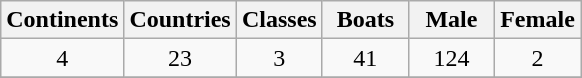<table class="wikitable">
<tr>
<th width=50>Continents</th>
<th width=50>Countries</th>
<th width=50>Classes</th>
<th width=50>Boats</th>
<th width=50>Male</th>
<th width=50>Female</th>
</tr>
<tr>
<td style="text-align:center">4</td>
<td style="text-align:center">23</td>
<td style="text-align:center">3</td>
<td style="text-align:center">41</td>
<td style="text-align:center">124</td>
<td style="text-align:center">2</td>
</tr>
<tr>
</tr>
</table>
